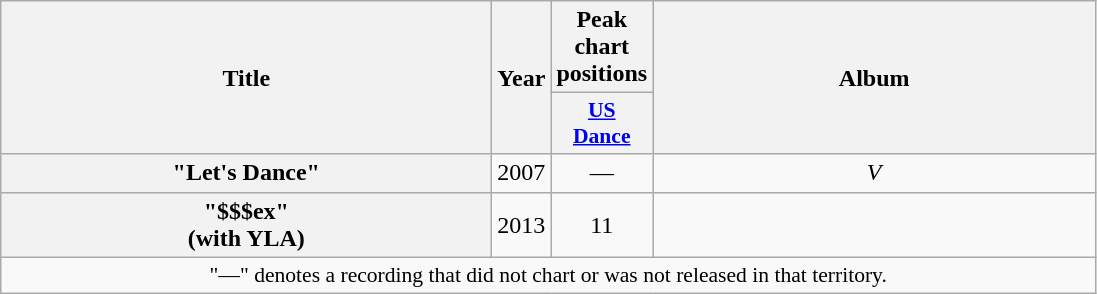<table class="wikitable plainrowheaders" style="text-align:center;" border="1">
<tr>
<th scope="col" rowspan="2" style="width:20em;">Title</th>
<th scope="col" rowspan="2" style="width:1em;">Year</th>
<th scope="col" colspan="1">Peak chart positions</th>
<th scope="col" rowspan="2" style="width:18em;">Album</th>
</tr>
<tr>
<th scope="col" style="width:3em;font-size:90%;"><a href='#'>US<br>Dance</a><br></th>
</tr>
<tr>
<th scope="row">"Let's Dance" </th>
<td>2007</td>
<td>—</td>
<td><em>V</em></td>
</tr>
<tr>
<th scope="row">"$$$ex"<br><span>(with YLA)</span></th>
<td>2013</td>
<td>11</td>
<td></td>
</tr>
<tr>
<td align="center" colspan="15" style="font-size:90%">"—" denotes a recording that did not chart or was not released in that territory.</td>
</tr>
</table>
